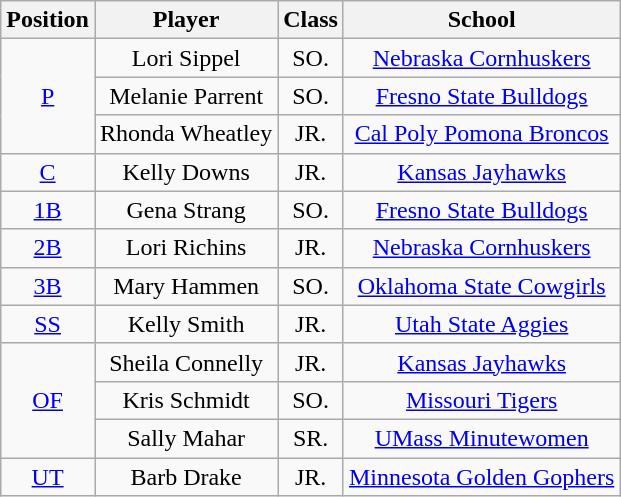<table class="wikitable">
<tr>
<th>Position</th>
<th>Player</th>
<th>Class</th>
<th>School</th>
</tr>
<tr align=center>
<td rowspan=3><a href='#'>P</a></td>
<td>Lori Sippel</td>
<td>SO.</td>
<td><a href='#'>Nebraska Cornhuskers</a></td>
</tr>
<tr align=center>
<td>Melanie Parrent</td>
<td>SO.</td>
<td><a href='#'>Fresno State Bulldogs</a></td>
</tr>
<tr align=center>
<td>Rhonda Wheatley</td>
<td>JR.</td>
<td><a href='#'>Cal Poly Pomona Broncos</a></td>
</tr>
<tr align=center>
<td rowspan=1><a href='#'>C</a></td>
<td>Kelly Downs</td>
<td>JR.</td>
<td><a href='#'>Kansas Jayhawks</a></td>
</tr>
<tr align=center>
<td rowspan=1><a href='#'>1B</a></td>
<td>Gena Strang</td>
<td>SO.</td>
<td><a href='#'>Fresno State Bulldogs</a></td>
</tr>
<tr align=center>
<td rowspan=1><a href='#'>2B</a></td>
<td>Lori Richins</td>
<td>JR.</td>
<td><a href='#'>Nebraska Cornhuskers</a></td>
</tr>
<tr align=center>
<td rowspan=1><a href='#'>3B</a></td>
<td>Mary Hammen</td>
<td>SO.</td>
<td><a href='#'>Oklahoma State Cowgirls</a></td>
</tr>
<tr align=center>
<td rowspan=1><a href='#'>SS</a></td>
<td>Kelly Smith</td>
<td>JR.</td>
<td><a href='#'>Utah State Aggies</a></td>
</tr>
<tr align=center>
<td rowspan=3><a href='#'>OF</a></td>
<td>Sheila Connelly</td>
<td>JR.</td>
<td><a href='#'>Kansas Jayhawks</a></td>
</tr>
<tr align=center>
<td>Kris Schmidt</td>
<td>SO.</td>
<td><a href='#'>Missouri Tigers</a></td>
</tr>
<tr align=center>
<td>Sally Mahar</td>
<td>SR.</td>
<td><a href='#'>UMass Minutewomen</a></td>
</tr>
<tr align=center>
<td rowspan=1><a href='#'>UT</a></td>
<td>Barb Drake</td>
<td>JR.</td>
<td><a href='#'>Minnesota Golden Gophers</a></td>
</tr>
</table>
